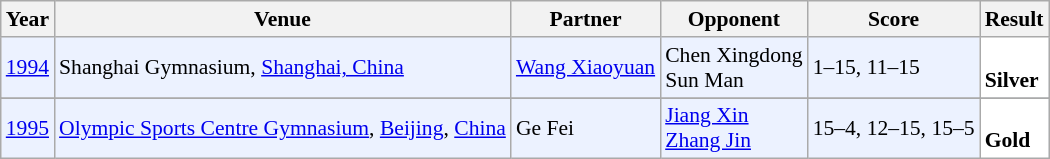<table class="sortable wikitable" style="font-size: 90%;">
<tr>
<th>Year</th>
<th>Venue</th>
<th>Partner</th>
<th>Opponent</th>
<th>Score</th>
<th>Result</th>
</tr>
<tr style="background:#ECF2FF">
<td align="center"><a href='#'>1994</a></td>
<td align="left">Shanghai Gymnasium, <a href='#'>Shanghai, China</a></td>
<td align="left"> <a href='#'>Wang Xiaoyuan</a></td>
<td align="left"> Chen Xingdong <br>  Sun Man</td>
<td align="left">1–15, 11–15</td>
<td style="text-align:left; background:white"><br><strong>Silver</strong></td>
</tr>
<tr>
</tr>
<tr style="background:#ECF2FF">
<td align="center"><a href='#'>1995</a></td>
<td align="left"><a href='#'>Olympic Sports Centre Gymnasium</a>, <a href='#'>Beijing</a>, <a href='#'>China</a></td>
<td align="left"> Ge Fei</td>
<td align="left"> <a href='#'>Jiang Xin</a> <br>  <a href='#'>Zhang Jin</a></td>
<td align="left">15–4, 12–15, 15–5</td>
<td style="text-align:left; background:white"><br><strong>Gold</strong></td>
</tr>
</table>
